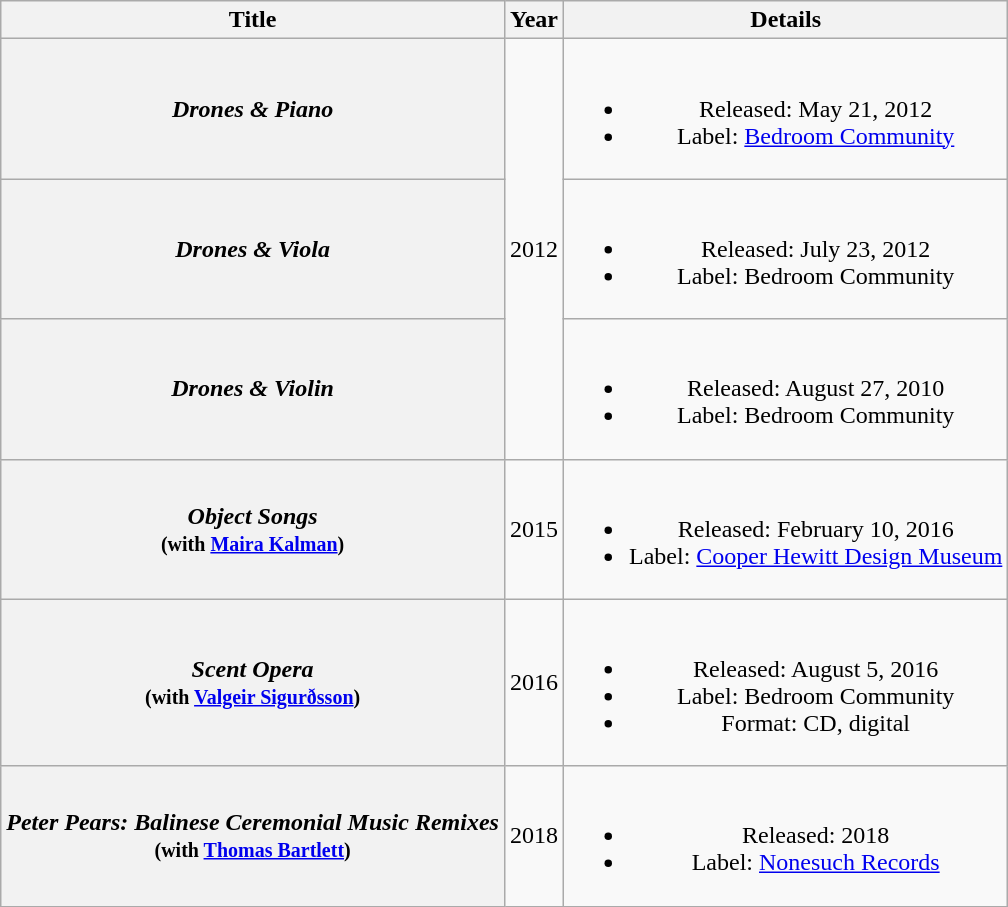<table class="wikitable plainrowheaders" style="text-align:center;">
<tr>
<th scope="col">Title</th>
<th scope="col">Year</th>
<th scope="col">Details</th>
</tr>
<tr>
<th scope="row"><em>Drones & Piano</em></th>
<td rowspan="3">2012</td>
<td><br><ul><li>Released: May 21, 2012</li><li>Label: <a href='#'>Bedroom Community</a></li></ul></td>
</tr>
<tr>
<th scope="row"><em>Drones & Viola</em></th>
<td><br><ul><li>Released: July 23, 2012</li><li>Label: Bedroom Community</li></ul></td>
</tr>
<tr>
<th scope="row"><em>Drones & Violin</em></th>
<td><br><ul><li>Released: August 27, 2010</li><li>Label: Bedroom Community</li></ul></td>
</tr>
<tr>
<th scope="row"><em>Object Songs</em><br><small>(with <a href='#'>Maira Kalman</a>)</small></th>
<td>2015</td>
<td><br><ul><li>Released: February 10, 2016</li><li>Label: <a href='#'>Cooper Hewitt Design Museum</a></li></ul></td>
</tr>
<tr>
<th scope="row"><em>Scent Opera</em><br><small>(with <a href='#'>Valgeir Sigurðsson</a>)</small></th>
<td>2016</td>
<td><br><ul><li>Released: August 5, 2016</li><li>Label: Bedroom Community</li><li>Format: CD, digital</li></ul></td>
</tr>
<tr>
<th scope="row"><em>Peter Pears: Balinese Ceremonial Music Remixes</em><br><small>(with <a href='#'>Thomas Bartlett</a>)</small></th>
<td>2018</td>
<td><br><ul><li>Released: 2018</li><li>Label: <a href='#'>Nonesuch Records</a></li></ul></td>
</tr>
</table>
